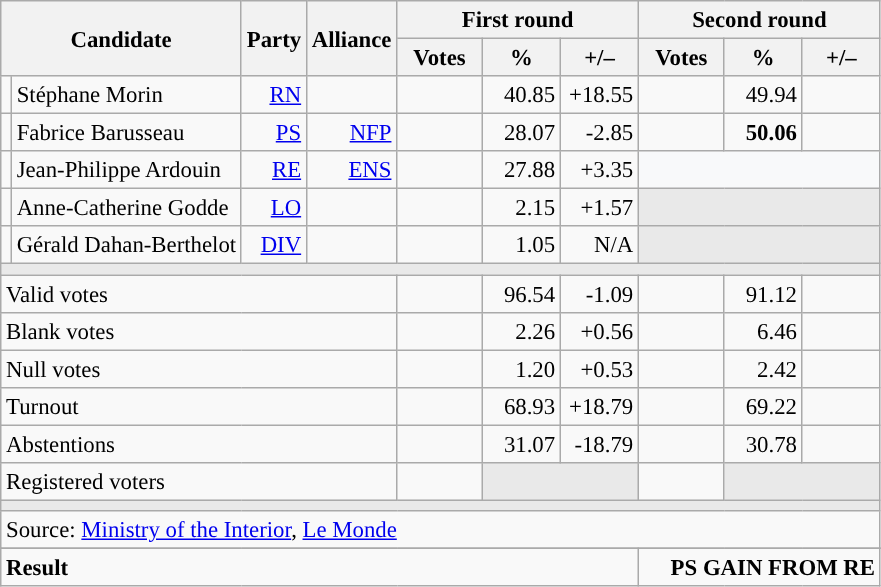<table class="wikitable" style="text-align:right;font-size:95%;">
<tr>
<th rowspan="2" colspan="2">Candidate</th>
<th rowspan="2">Party</th>
<th rowspan="2">Alliance</th>
<th colspan="3">First round</th>
<th colspan="3">Second round</th>
</tr>
<tr>
<th style="width:50px;">Votes</th>
<th style="width:45px;">%</th>
<th style="width:45px;">+/–</th>
<th style="width:50px;">Votes</th>
<th style="width:45px;">%</th>
<th style="width:45px;">+/–</th>
</tr>
<tr>
<td style="color:inherit;background:"></td>
<td style="text-align:left;">Stéphane Morin</td>
<td><a href='#'>RN</a></td>
<td></td>
<td></td>
<td>40.85</td>
<td>+18.55</td>
<td></td>
<td>49.94</td>
<td></td>
</tr>
<tr>
<td style="color:inherit;background:"></td>
<td style="text-align:left;">Fabrice Barusseau</td>
<td><a href='#'>PS</a></td>
<td><a href='#'>NFP</a></td>
<td></td>
<td>28.07</td>
<td>-2.85</td>
<td><strong></strong></td>
<td><strong>50.06</strong></td>
<td></td>
</tr>
<tr>
<td style="color:inherit;background:"></td>
<td style="text-align:left;">Jean-Philippe Ardouin</td>
<td><a href='#'>RE</a></td>
<td><a href='#'>ENS</a></td>
<td></td>
<td>27.88</td>
<td>+3.35</td>
<td colspan="3" style="background:#F8F9FA;"></td>
</tr>
<tr>
<td style="color:inherit;background:"></td>
<td style="text-align:left;">Anne-Catherine Godde</td>
<td><a href='#'>LO</a></td>
<td></td>
<td></td>
<td>2.15</td>
<td>+1.57</td>
<td colspan="3" style="background:#E9E9E9;"></td>
</tr>
<tr>
<td style="color:inherit;background:"></td>
<td style="text-align:left;">Gérald Dahan-Berthelot</td>
<td><a href='#'>DIV</a></td>
<td></td>
<td></td>
<td>1.05</td>
<td>N/A</td>
<td colspan="3" style="background:#E9E9E9;"></td>
</tr>
<tr>
<td colspan="10" style="background:#E9E9E9;"></td>
</tr>
<tr>
<td colspan="4" style="text-align:left;">Valid votes</td>
<td></td>
<td>96.54</td>
<td>-1.09</td>
<td></td>
<td>91.12</td>
<td></td>
</tr>
<tr>
<td colspan="4" style="text-align:left;">Blank votes</td>
<td></td>
<td>2.26</td>
<td>+0.56</td>
<td></td>
<td>6.46</td>
<td></td>
</tr>
<tr>
<td colspan="4" style="text-align:left;">Null votes</td>
<td></td>
<td>1.20</td>
<td>+0.53</td>
<td></td>
<td>2.42</td>
<td></td>
</tr>
<tr>
<td colspan="4" style="text-align:left;">Turnout</td>
<td></td>
<td>68.93</td>
<td>+18.79</td>
<td></td>
<td>69.22</td>
<td></td>
</tr>
<tr>
<td colspan="4" style="text-align:left;">Abstentions</td>
<td></td>
<td>31.07</td>
<td>-18.79</td>
<td></td>
<td>30.78</td>
<td></td>
</tr>
<tr>
<td colspan="4" style="text-align:left;">Registered voters</td>
<td></td>
<td colspan="2" style="background:#E9E9E9;"></td>
<td></td>
<td colspan="2" style="background:#E9E9E9;"></td>
</tr>
<tr>
<td colspan="10" style="background:#E9E9E9;"></td>
</tr>
<tr>
<td colspan="10" style="text-align:left;">Source: <a href='#'>Ministry of the Interior</a>, <a href='#'>Le Monde</a></td>
</tr>
<tr>
</tr>
<tr style="font-weight:bold">
<td colspan="7" style="text-align:left;">Result</td>
<td colspan="7" style="background-color:">PS GAIN FROM RE</td>
</tr>
</table>
